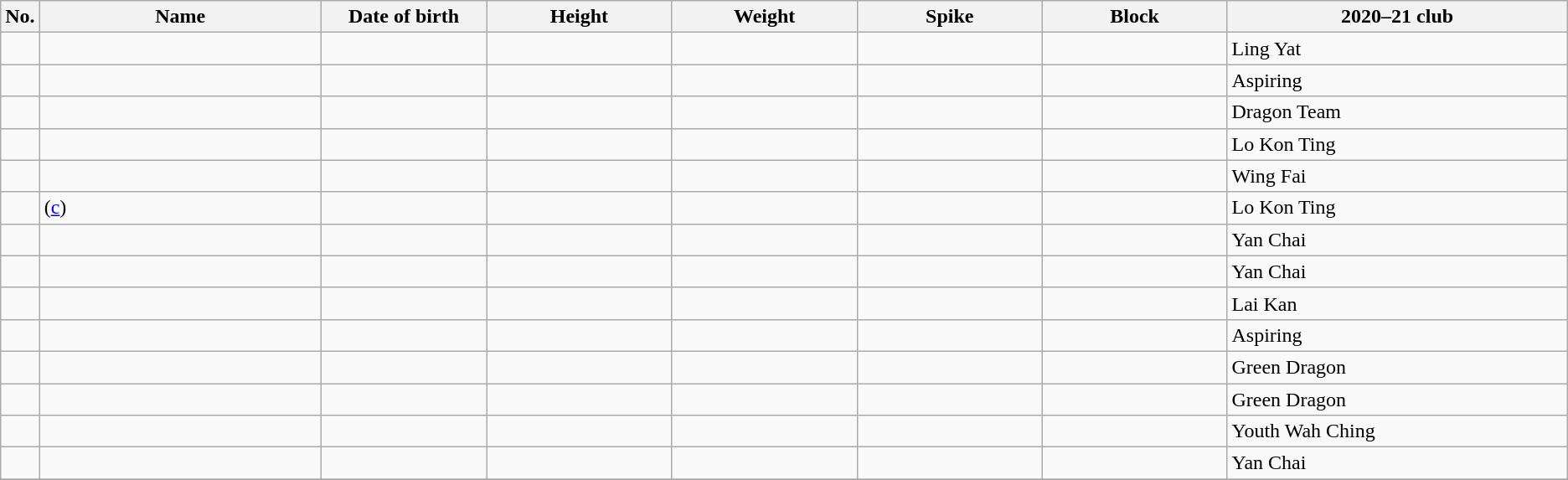<table class="wikitable sortable" style="font-size:100%; text-align:center;">
<tr>
<th>No.</th>
<th style="width:14em">Name</th>
<th style="width:8em">Date of birth</th>
<th style="width:9em">Height</th>
<th style="width:9em">Weight</th>
<th style="width:9em">Spike</th>
<th style="width:9em">Block</th>
<th style="width:17em">2020–21 club</th>
</tr>
<tr>
<td></td>
<td style="text-align:left;"></td>
<td style="text-align:right;"></td>
<td></td>
<td></td>
<td></td>
<td></td>
<td align=left> Ling Yat</td>
</tr>
<tr>
<td></td>
<td style="text-align:left;"></td>
<td style="text-align:right;"></td>
<td></td>
<td></td>
<td></td>
<td></td>
<td align=left> Aspiring</td>
</tr>
<tr>
<td></td>
<td style="text-align:left;"></td>
<td style="text-align:right;"></td>
<td></td>
<td></td>
<td></td>
<td></td>
<td align=left> Dragon Team</td>
</tr>
<tr>
<td></td>
<td style="text-align:left;"></td>
<td style="text-align:right;"></td>
<td></td>
<td></td>
<td></td>
<td></td>
<td align=left> Lo Kon Ting</td>
</tr>
<tr>
<td></td>
<td style="text-align:left;"></td>
<td style="text-align:right;"></td>
<td></td>
<td></td>
<td></td>
<td></td>
<td align=left> Wing Fai</td>
</tr>
<tr>
<td></td>
<td style="text-align:left;"> (<a href='#'>c</a>)</td>
<td style="text-align:right;"></td>
<td></td>
<td></td>
<td></td>
<td></td>
<td align=left> Lo Kon Ting</td>
</tr>
<tr>
<td></td>
<td style="text-align:left;"></td>
<td style="text-align:right;"></td>
<td></td>
<td></td>
<td></td>
<td></td>
<td align=left> Yan Chai</td>
</tr>
<tr>
<td></td>
<td style="text-align:left;"></td>
<td style="text-align:right;"></td>
<td></td>
<td></td>
<td></td>
<td></td>
<td align=left> Yan Chai</td>
</tr>
<tr>
<td></td>
<td style="text-align:left;"></td>
<td style="text-align:right;"></td>
<td></td>
<td></td>
<td></td>
<td></td>
<td align=left> Lai Kan</td>
</tr>
<tr>
<td></td>
<td style="text-align:left;"></td>
<td style="text-align:right;"></td>
<td></td>
<td></td>
<td></td>
<td></td>
<td align=left> Aspiring</td>
</tr>
<tr>
<td></td>
<td style="text-align:left;"></td>
<td style="text-align:right;"></td>
<td></td>
<td></td>
<td></td>
<td></td>
<td align=left> Green Dragon</td>
</tr>
<tr>
<td></td>
<td style="text-align:left;"></td>
<td style="text-align:right;"></td>
<td></td>
<td></td>
<td></td>
<td></td>
<td align=left> Green Dragon</td>
</tr>
<tr>
<td></td>
<td style="text-align:left;"></td>
<td style="text-align:right;"></td>
<td></td>
<td></td>
<td></td>
<td></td>
<td align=left> Youth Wah Ching</td>
</tr>
<tr>
<td></td>
<td style="text-align:left;"></td>
<td style="text-align:right;"></td>
<td></td>
<td></td>
<td></td>
<td></td>
<td align=left> Yan Chai</td>
</tr>
<tr>
</tr>
</table>
